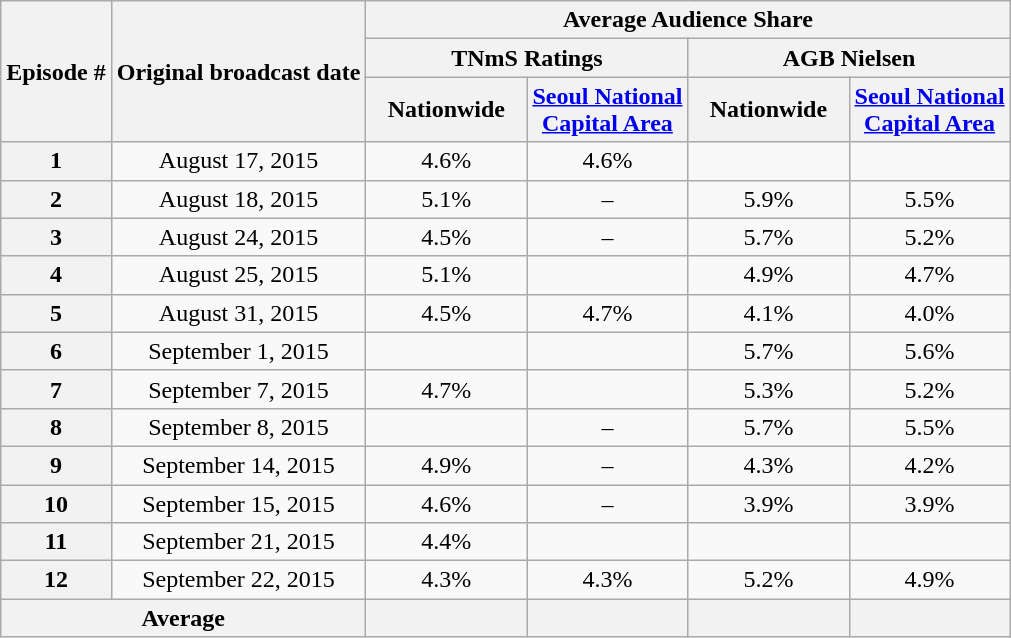<table class=wikitable style="text-align:center">
<tr>
<th rowspan="3">Episode #</th>
<th rowspan="3">Original broadcast date</th>
<th colspan="4">Average Audience Share</th>
</tr>
<tr>
<th colspan="2">TNmS Ratings</th>
<th colspan="2">AGB Nielsen</th>
</tr>
<tr>
<th width=100>Nationwide</th>
<th width=100><a href='#'>Seoul National Capital Area</a></th>
<th width=100>Nationwide</th>
<th width=100><a href='#'>Seoul National Capital Area</a></th>
</tr>
<tr>
<th>1</th>
<td>August 17, 2015</td>
<td>4.6%</td>
<td>4.6%</td>
<td></td>
<td></td>
</tr>
<tr>
<th>2</th>
<td>August 18, 2015</td>
<td>5.1%</td>
<td>–</td>
<td>5.9%</td>
<td>5.5%</td>
</tr>
<tr>
<th>3</th>
<td>August 24, 2015</td>
<td>4.5%</td>
<td>–</td>
<td>5.7%</td>
<td>5.2%</td>
</tr>
<tr>
<th>4</th>
<td>August 25, 2015</td>
<td>5.1%</td>
<td></td>
<td>4.9%</td>
<td>4.7%</td>
</tr>
<tr>
<th>5</th>
<td>August 31, 2015</td>
<td>4.5%</td>
<td>4.7%</td>
<td>4.1%</td>
<td>4.0%</td>
</tr>
<tr>
<th>6</th>
<td>September 1, 2015</td>
<td></td>
<td></td>
<td>5.7%</td>
<td>5.6%</td>
</tr>
<tr>
<th>7</th>
<td>September 7, 2015</td>
<td>4.7%</td>
<td></td>
<td>5.3%</td>
<td>5.2%</td>
</tr>
<tr>
<th>8</th>
<td>September 8, 2015</td>
<td></td>
<td>–</td>
<td>5.7%</td>
<td>5.5%</td>
</tr>
<tr>
<th>9</th>
<td>September 14, 2015</td>
<td>4.9%</td>
<td>–</td>
<td>4.3%</td>
<td>4.2%</td>
</tr>
<tr>
<th>10</th>
<td>September 15, 2015</td>
<td>4.6%</td>
<td>–</td>
<td>3.9%</td>
<td>3.9%</td>
</tr>
<tr>
<th>11</th>
<td>September 21, 2015</td>
<td>4.4%</td>
<td></td>
<td></td>
<td></td>
</tr>
<tr>
<th>12</th>
<td>September 22, 2015</td>
<td>4.3%</td>
<td>4.3%</td>
<td>5.2%</td>
<td>4.9%</td>
</tr>
<tr>
<th colspan=2>Average</th>
<th></th>
<th></th>
<th></th>
<th></th>
</tr>
</table>
